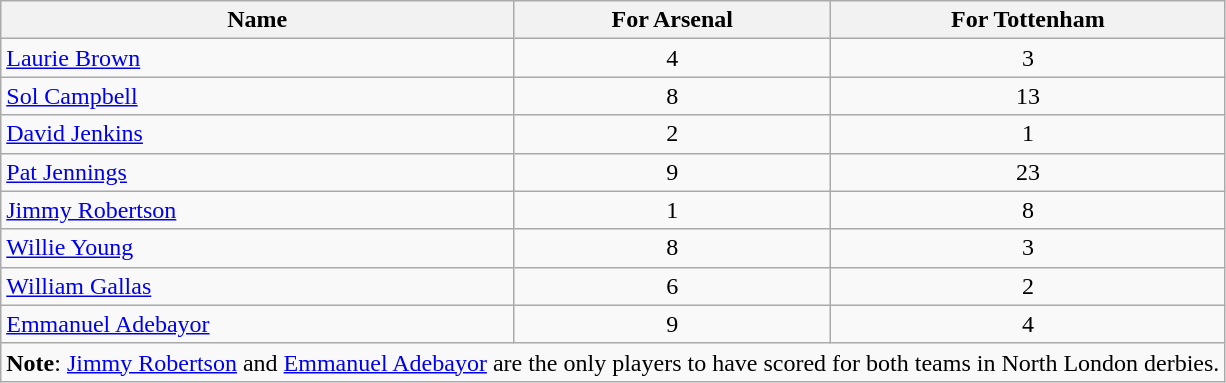<table class="wikitable" style="text-align: center;">
<tr>
<th>Name</th>
<th>For Arsenal</th>
<th>For Tottenham</th>
</tr>
<tr>
<td align=left><a href='#'>Laurie Brown</a></td>
<td>4</td>
<td>3</td>
</tr>
<tr>
<td align=left><a href='#'>Sol Campbell</a></td>
<td>8</td>
<td>13</td>
</tr>
<tr>
<td align=left><a href='#'>David Jenkins</a></td>
<td>2</td>
<td>1</td>
</tr>
<tr>
<td align=left><a href='#'>Pat Jennings</a></td>
<td>9</td>
<td>23</td>
</tr>
<tr>
<td align=left><a href='#'>Jimmy Robertson</a></td>
<td>1</td>
<td>8</td>
</tr>
<tr>
<td align=left><a href='#'>Willie Young</a></td>
<td>8</td>
<td>3</td>
</tr>
<tr>
<td align=left><a href='#'>William Gallas</a></td>
<td>6</td>
<td>2</td>
</tr>
<tr>
<td align=left><a href='#'>Emmanuel Adebayor</a></td>
<td>9</td>
<td>4</td>
</tr>
<tr>
<td colspan="3"><strong>Note</strong>: <a href='#'>Jimmy Robertson</a> and <a href='#'>Emmanuel Adebayor</a> are the only players to have scored for both teams in North London derbies.</td>
</tr>
</table>
